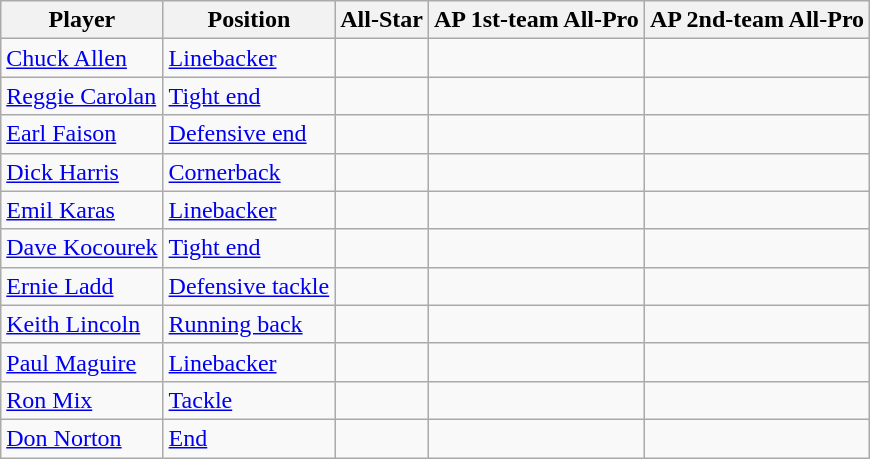<table class="wikitable">
<tr>
<th>Player</th>
<th>Position</th>
<th>All-Star</th>
<th>AP 1st-team All-Pro</th>
<th>AP 2nd-team All-Pro</th>
</tr>
<tr>
<td><a href='#'>Chuck Allen</a></td>
<td><a href='#'>Linebacker</a></td>
<td></td>
<td></td>
<td></td>
</tr>
<tr>
<td><a href='#'>Reggie Carolan</a></td>
<td><a href='#'>Tight end</a></td>
<td></td>
<td></td>
<td></td>
</tr>
<tr>
<td><a href='#'>Earl Faison</a></td>
<td><a href='#'>Defensive end</a></td>
<td></td>
<td></td>
<td></td>
</tr>
<tr>
<td><a href='#'>Dick Harris</a></td>
<td><a href='#'>Cornerback</a></td>
<td></td>
<td></td>
<td></td>
</tr>
<tr>
<td><a href='#'>Emil Karas</a></td>
<td><a href='#'>Linebacker</a></td>
<td></td>
<td></td>
<td></td>
</tr>
<tr>
<td><a href='#'>Dave Kocourek</a></td>
<td><a href='#'>Tight end</a></td>
<td></td>
<td></td>
<td></td>
</tr>
<tr>
<td><a href='#'>Ernie Ladd</a></td>
<td><a href='#'>Defensive tackle</a></td>
<td></td>
<td></td>
<td></td>
</tr>
<tr>
<td><a href='#'>Keith Lincoln</a></td>
<td><a href='#'>Running back</a></td>
<td></td>
<td></td>
<td></td>
</tr>
<tr>
<td><a href='#'>Paul Maguire</a></td>
<td><a href='#'>Linebacker</a></td>
<td></td>
<td></td>
<td></td>
</tr>
<tr>
<td><a href='#'>Ron Mix</a></td>
<td><a href='#'>Tackle</a></td>
<td></td>
<td></td>
<td></td>
</tr>
<tr>
<td><a href='#'>Don Norton</a></td>
<td><a href='#'>End</a></td>
<td></td>
<td></td>
<td></td>
</tr>
</table>
